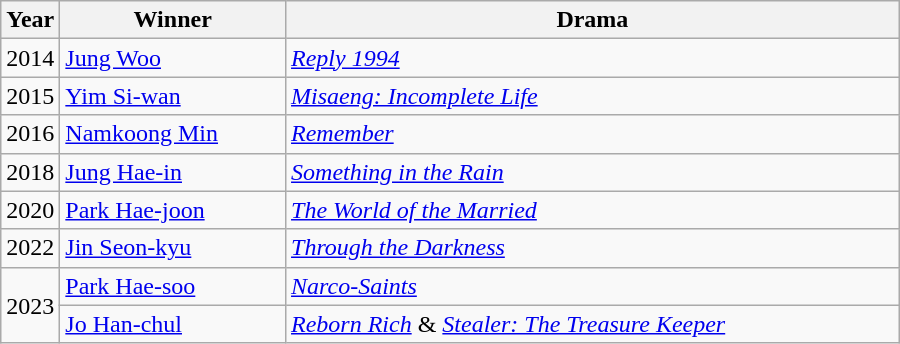<table class="wikitable" style="width:600px">
<tr>
<th width=10>Year</th>
<th>Winner</th>
<th>Drama</th>
</tr>
<tr>
<td>2014</td>
<td><a href='#'>Jung Woo</a></td>
<td><em><a href='#'>Reply 1994</a></em></td>
</tr>
<tr>
<td>2015</td>
<td><a href='#'>Yim Si-wan</a></td>
<td><em><a href='#'>Misaeng: Incomplete Life</a></em></td>
</tr>
<tr>
<td>2016</td>
<td><a href='#'>Namkoong Min</a></td>
<td><em><a href='#'>Remember</a></em></td>
</tr>
<tr>
<td>2018</td>
<td><a href='#'>Jung Hae-in</a></td>
<td><em><a href='#'>Something in the Rain</a></em></td>
</tr>
<tr>
<td>2020</td>
<td><a href='#'>Park Hae-joon</a></td>
<td><em><a href='#'>The World of the Married</a></em></td>
</tr>
<tr>
<td>2022</td>
<td><a href='#'>Jin Seon-kyu</a></td>
<td><em><a href='#'>Through the Darkness</a></em></td>
</tr>
<tr>
<td rowspan="2">2023</td>
<td><a href='#'>Park Hae-soo</a></td>
<td><em><a href='#'>Narco-Saints</a></em></td>
</tr>
<tr>
<td><a href='#'>Jo Han-chul</a></td>
<td><em><a href='#'>Reborn Rich</a></em> & <em><a href='#'>Stealer: The Treasure Keeper</a></em></td>
</tr>
</table>
